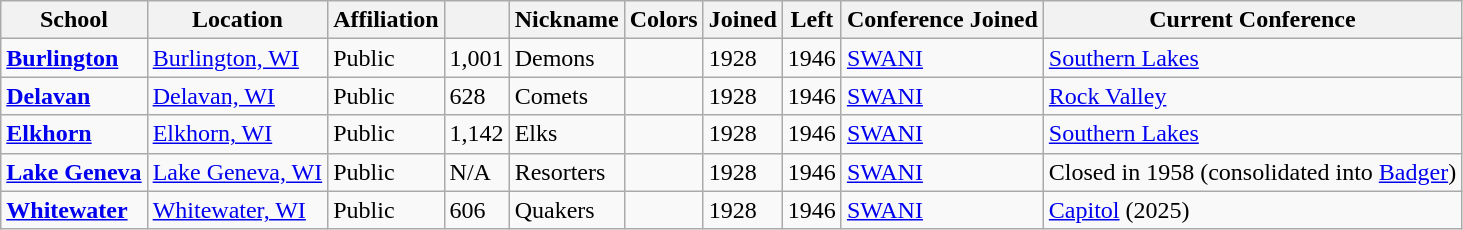<table class="wikitable sortable">
<tr>
<th>School</th>
<th>Location</th>
<th>Affiliation</th>
<th></th>
<th>Nickname</th>
<th>Colors</th>
<th>Joined</th>
<th>Left</th>
<th>Conference Joined</th>
<th>Current Conference</th>
</tr>
<tr>
<td><a href='#'><strong>Burlington</strong></a></td>
<td><a href='#'>Burlington, WI</a></td>
<td>Public</td>
<td>1,001</td>
<td>Demons</td>
<td> </td>
<td>1928</td>
<td>1946</td>
<td><a href='#'>SWANI</a></td>
<td><a href='#'>Southern Lakes</a></td>
</tr>
<tr>
<td><a href='#'><strong>Delavan</strong></a></td>
<td><a href='#'>Delavan, WI</a></td>
<td>Public</td>
<td>628</td>
<td>Comets</td>
<td> </td>
<td>1928</td>
<td>1946</td>
<td><a href='#'>SWANI</a></td>
<td><a href='#'>Rock Valley</a></td>
</tr>
<tr>
<td><strong><a href='#'>Elkhorn</a></strong></td>
<td><a href='#'>Elkhorn, WI</a></td>
<td>Public</td>
<td>1,142</td>
<td>Elks</td>
<td> </td>
<td>1928</td>
<td>1946</td>
<td><a href='#'>SWANI</a></td>
<td><a href='#'>Southern Lakes</a></td>
</tr>
<tr>
<td><a href='#'><strong>Lake Geneva</strong></a></td>
<td><a href='#'>Lake Geneva, WI</a></td>
<td>Public</td>
<td>N/A</td>
<td>Resorters</td>
<td> </td>
<td>1928</td>
<td>1946</td>
<td><a href='#'>SWANI</a></td>
<td>Closed in 1958 (consolidated into <a href='#'>Badger</a>)</td>
</tr>
<tr>
<td><a href='#'><strong>Whitewater</strong></a></td>
<td><a href='#'>Whitewater, WI</a></td>
<td>Public</td>
<td>606</td>
<td>Quakers</td>
<td> </td>
<td>1928</td>
<td>1946</td>
<td><a href='#'>SWANI</a></td>
<td><a href='#'>Capitol</a> (2025)</td>
</tr>
</table>
